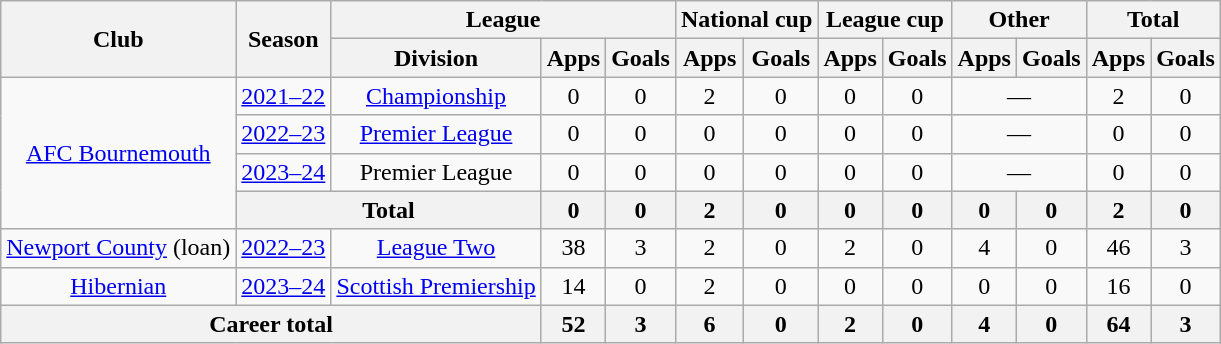<table class=wikitable style=text-align:center>
<tr>
<th rowspan=2>Club</th>
<th rowspan=2>Season</th>
<th colspan=3>League</th>
<th colspan=2>National cup</th>
<th colspan=2>League cup</th>
<th colspan=2>Other</th>
<th colspan=2>Total</th>
</tr>
<tr>
<th>Division</th>
<th>Apps</th>
<th>Goals</th>
<th>Apps</th>
<th>Goals</th>
<th>Apps</th>
<th>Goals</th>
<th>Apps</th>
<th>Goals</th>
<th>Apps</th>
<th>Goals</th>
</tr>
<tr>
<td rowspan=4><a href='#'>AFC Bournemouth</a></td>
<td><a href='#'>2021–22</a></td>
<td><a href='#'>Championship</a></td>
<td>0</td>
<td>0</td>
<td>2</td>
<td>0</td>
<td>0</td>
<td>0</td>
<td colspan="2">—</td>
<td>2</td>
<td>0</td>
</tr>
<tr>
<td><a href='#'>2022–23</a></td>
<td><a href='#'>Premier League</a></td>
<td>0</td>
<td>0</td>
<td>0</td>
<td>0</td>
<td>0</td>
<td>0</td>
<td colspan="2">—</td>
<td>0</td>
<td>0</td>
</tr>
<tr>
<td><a href='#'>2023–24</a></td>
<td>Premier League</td>
<td>0</td>
<td>0</td>
<td>0</td>
<td>0</td>
<td>0</td>
<td>0</td>
<td colspan="2">—</td>
<td>0</td>
<td>0</td>
</tr>
<tr>
<th colspan="2">Total</th>
<th>0</th>
<th>0</th>
<th>2</th>
<th>0</th>
<th>0</th>
<th>0</th>
<th>0</th>
<th>0</th>
<th>2</th>
<th>0</th>
</tr>
<tr>
<td><a href='#'>Newport County</a> (loan)</td>
<td><a href='#'>2022–23</a></td>
<td><a href='#'>League Two</a></td>
<td>38</td>
<td>3</td>
<td>2</td>
<td>0</td>
<td>2</td>
<td>0</td>
<td>4</td>
<td>0</td>
<td>46</td>
<td>3</td>
</tr>
<tr>
<td><a href='#'>Hibernian</a></td>
<td><a href='#'>2023–24</a></td>
<td><a href='#'>Scottish Premiership</a></td>
<td>14</td>
<td>0</td>
<td>2</td>
<td>0</td>
<td>0</td>
<td>0</td>
<td>0</td>
<td>0</td>
<td>16</td>
<td>0</td>
</tr>
<tr>
<th colspan=3>Career total</th>
<th>52</th>
<th>3</th>
<th>6</th>
<th>0</th>
<th>2</th>
<th>0</th>
<th>4</th>
<th>0</th>
<th>64</th>
<th>3</th>
</tr>
</table>
